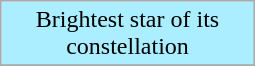<table class="wikitable floatright" style="width: 170px;">
<tr>
<td style="background:#abeeff;"  align="center">Brightest star of its constellation</td>
</tr>
<tr>
</tr>
</table>
